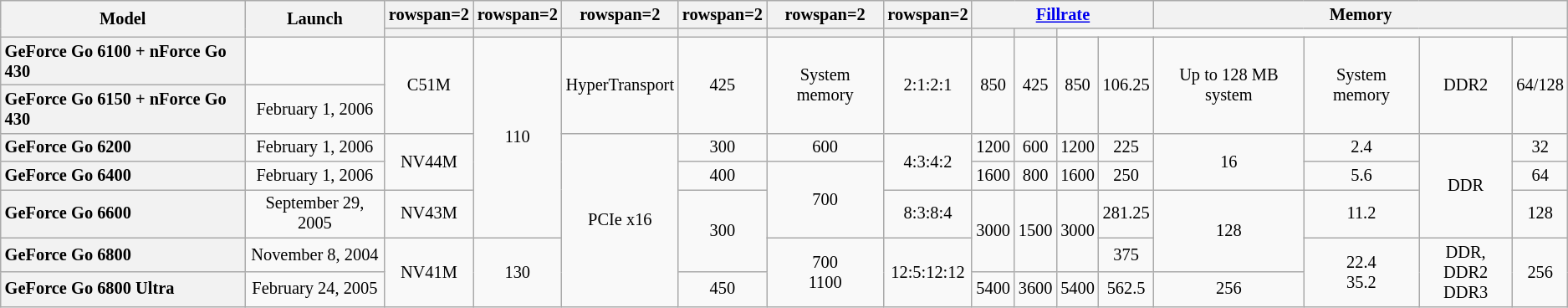<table class="mw-datatable wikitable sortable" style="font-size:85%; text-align:center;">
<tr>
<th rowspan=2>Model</th>
<th rowspan=2>Launch</th>
<th>rowspan=2 </th>
<th>rowspan=2 </th>
<th>rowspan=2 </th>
<th>rowspan=2 </th>
<th>rowspan=2 </th>
<th>rowspan=2 </th>
<th colspan=4><a href='#'>Fillrate</a></th>
<th colspan=4>Memory</th>
</tr>
<tr>
<th></th>
<th></th>
<th></th>
<th></th>
<th></th>
<th></th>
<th></th>
<th></th>
</tr>
<tr>
<th style="text-align:left">GeForce Go 6100 + nForce Go 430</th>
<td></td>
<td rowspan="2">C51M</td>
<td rowspan="5">110</td>
<td rowspan="2">HyperTransport</td>
<td rowspan="2">425</td>
<td rowspan="2">System memory</td>
<td rowspan="2">2:1:2:1</td>
<td rowspan="2">850</td>
<td rowspan="2">425</td>
<td rowspan="2">850</td>
<td rowspan="2">106.25</td>
<td rowspan="2">Up to 128 MB system</td>
<td rowspan="2">System memory</td>
<td rowspan="2">DDR2</td>
<td rowspan="2">64/128</td>
</tr>
<tr>
<th style="text-align:left">GeForce Go 6150 + nForce Go 430</th>
<td>February 1, 2006</td>
</tr>
<tr>
<th style="text-align:left">GeForce Go 6200</th>
<td>February 1, 2006</td>
<td rowspan="2">NV44M</td>
<td rowspan="5">PCIe x16</td>
<td>300</td>
<td>600</td>
<td rowspan="2">4:3:4:2</td>
<td>1200</td>
<td>600</td>
<td>1200</td>
<td>225</td>
<td rowspan="2">16</td>
<td>2.4</td>
<td rowspan="3">DDR</td>
<td>32</td>
</tr>
<tr>
<th style="text-align:left">GeForce Go 6400</th>
<td>February 1, 2006</td>
<td>400</td>
<td rowspan="2">700</td>
<td>1600</td>
<td>800</td>
<td>1600</td>
<td>250</td>
<td>5.6</td>
<td>64</td>
</tr>
<tr>
<th style="text-align:left">GeForce Go 6600</th>
<td>September 29, 2005</td>
<td>NV43M</td>
<td rowspan="2">300</td>
<td>8:3:8:4</td>
<td rowspan="2">3000</td>
<td rowspan="2">1500</td>
<td rowspan="2">3000</td>
<td>281.25</td>
<td rowspan="2">128</td>
<td>11.2</td>
<td>128</td>
</tr>
<tr>
<th style="text-align:left">GeForce Go 6800</th>
<td>November 8, 2004</td>
<td rowspan="2">NV41M</td>
<td rowspan="2">130</td>
<td rowspan="2">700<br>1100</td>
<td rowspan="2">12:5:12:12</td>
<td>375</td>
<td rowspan="2">22.4<br>35.2</td>
<td rowspan="2">DDR, DDR2<br>DDR3</td>
<td rowspan="2">256</td>
</tr>
<tr>
<th style="text-align:left">GeForce Go 6800 Ultra</th>
<td>February 24, 2005</td>
<td>450</td>
<td>5400</td>
<td>3600</td>
<td>5400</td>
<td>562.5</td>
<td>256</td>
</tr>
</table>
